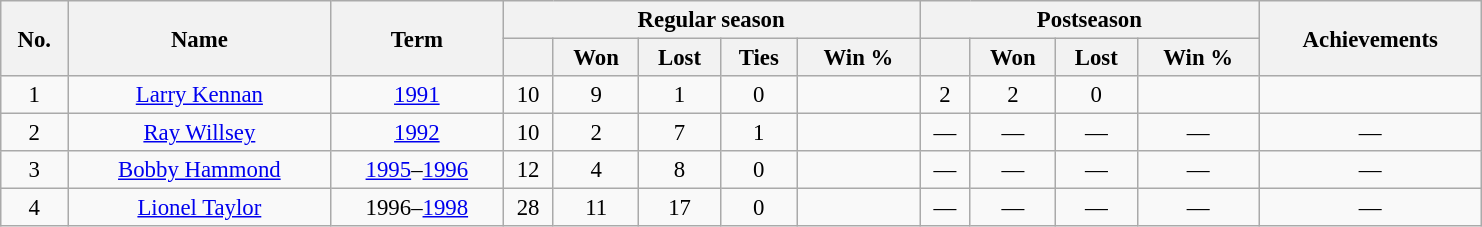<table class="wikitable" style="font-size:95%; text-align:center; width:65em">
<tr>
<th rowspan="2">No.</th>
<th rowspan="2">Name</th>
<th rowspan="2">Term</th>
<th colspan="5">Regular season</th>
<th colspan="4">Postseason</th>
<th rowspan="2">Achievements</th>
</tr>
<tr>
<th></th>
<th>Won</th>
<th>Lost</th>
<th>Ties</th>
<th>Win %</th>
<th></th>
<th>Won</th>
<th>Lost</th>
<th>Win %</th>
</tr>
<tr>
<td>1</td>
<td><a href='#'>Larry Kennan</a></td>
<td><a href='#'>1991</a></td>
<td>10</td>
<td>9</td>
<td>1</td>
<td>0</td>
<td></td>
<td>2</td>
<td>2</td>
<td>0</td>
<td></td>
<td></td>
</tr>
<tr>
<td>2</td>
<td><a href='#'>Ray Willsey</a></td>
<td><a href='#'>1992</a></td>
<td>10</td>
<td>2</td>
<td>7</td>
<td>1</td>
<td></td>
<td>—</td>
<td>—</td>
<td>—</td>
<td>—</td>
<td>—</td>
</tr>
<tr>
<td>3</td>
<td><a href='#'>Bobby Hammond</a></td>
<td><a href='#'>1995</a>–<a href='#'>1996</a></td>
<td>12</td>
<td>4</td>
<td>8</td>
<td>0</td>
<td></td>
<td>—</td>
<td>—</td>
<td>—</td>
<td>—</td>
<td>—</td>
</tr>
<tr>
<td>4</td>
<td><a href='#'>Lionel Taylor</a></td>
<td>1996–<a href='#'>1998</a></td>
<td>28</td>
<td>11</td>
<td>17</td>
<td>0</td>
<td></td>
<td>—</td>
<td>—</td>
<td>—</td>
<td>—</td>
<td>—</td>
</tr>
</table>
